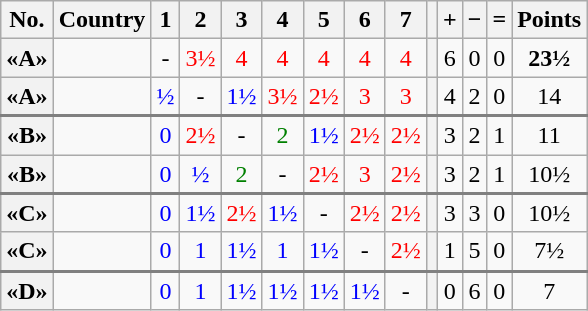<table class="wikitable" style="text-align:center">
<tr>
<th>No.</th>
<th>Country</th>
<th>1</th>
<th>2</th>
<th>3</th>
<th>4</th>
<th>5</th>
<th>6</th>
<th>7</th>
<th></th>
<th>+</th>
<th>−</th>
<th>=</th>
<th>Points</th>
</tr>
<tr>
<th>«A»</th>
<td style="text-align: left"></td>
<td>-</td>
<td style="color:red;">3½</td>
<td style="color:red;">4</td>
<td style="color:red;">4</td>
<td style="color:red;">4</td>
<td style="color:red;">4</td>
<td style="color:red;">4</td>
<th></th>
<td>6</td>
<td>0</td>
<td>0</td>
<td><strong>23½ </strong></td>
</tr>
<tr>
<th>«A»</th>
<td style="text-align: left"></td>
<td style="color:blue;">½</td>
<td>-</td>
<td style="color:blue;">1½</td>
<td style="color:red;">3½</td>
<td style="color:red;">2½</td>
<td style="color:red;">3</td>
<td style="color:red;">3</td>
<th></th>
<td>4</td>
<td>2</td>
<td>0</td>
<td>14</td>
</tr>
<tr style="border-top:2px solid grey;">
<th>«B»</th>
<td style="text-align: left"></td>
<td style="color:blue;">0</td>
<td style="color:red;">2½</td>
<td>-</td>
<td style="color:green;">2</td>
<td style="color:blue;">1½</td>
<td style="color:red;">2½</td>
<td style="color:red;">2½</td>
<th></th>
<td>3</td>
<td>2</td>
<td>1</td>
<td>11</td>
</tr>
<tr>
<th>«B»</th>
<td style="text-align: left"></td>
<td style="color:blue;">0</td>
<td style="color:blue;">½</td>
<td style="color:green;">2</td>
<td>-</td>
<td style="color:red;">2½</td>
<td style="color:red;">3</td>
<td style="color:red;">2½</td>
<th></th>
<td>3</td>
<td>2</td>
<td>1</td>
<td>10½</td>
</tr>
<tr style="border-top:2px solid grey;">
<th>«C»</th>
<td style="text-align: left"></td>
<td style="color:blue;">0</td>
<td style="color:blue;">1½</td>
<td style="color:red;">2½</td>
<td style="color:blue;">1½</td>
<td>-</td>
<td style="color:red;">2½</td>
<td style="color:red;">2½</td>
<th></th>
<td>3</td>
<td>3</td>
<td>0</td>
<td>10½</td>
</tr>
<tr>
<th>«C»</th>
<td style="text-align: left"></td>
<td style="color:blue;">0</td>
<td style="color:blue;">1</td>
<td style="color:blue;">1½</td>
<td style="color:blue;">1</td>
<td style="color:blue;">1½</td>
<td>-</td>
<td style="color:red;">2½</td>
<th></th>
<td>1</td>
<td>5</td>
<td>0</td>
<td>7½</td>
</tr>
<tr style="border-top:2px solid grey;">
<th>«D»</th>
<td style="text-align: left"></td>
<td style="color:blue;">0</td>
<td style="color:blue;">1</td>
<td style="color:blue;">1½</td>
<td style="color:blue;">1½</td>
<td style="color:blue;">1½</td>
<td style="color:blue;">1½</td>
<td>-</td>
<th></th>
<td>0</td>
<td>6</td>
<td>0</td>
<td>7</td>
</tr>
</table>
